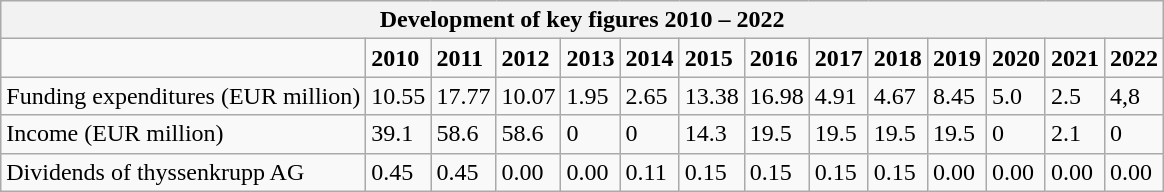<table class="wikitable">
<tr>
<th colspan="14">Development of key figures 2010 – 2022</th>
</tr>
<tr>
<td></td>
<td><strong>2010</strong></td>
<td><strong>2011</strong></td>
<td><strong>2012</strong></td>
<td><strong>2013</strong></td>
<td><strong>2014</strong></td>
<td><strong>2015</strong></td>
<td><strong>2016</strong></td>
<td><strong>2017</strong></td>
<td><strong>2018</strong></td>
<td><strong>2019</strong></td>
<td><strong>2020</strong></td>
<td><strong>2021</strong></td>
<td><strong>2022</strong></td>
</tr>
<tr>
<td>Funding expenditures (EUR million)</td>
<td>10.55</td>
<td>17.77</td>
<td>10.07</td>
<td>1.95</td>
<td>2.65</td>
<td>13.38</td>
<td>16.98</td>
<td>4.91</td>
<td>4.67</td>
<td>8.45</td>
<td>5.0</td>
<td>2.5</td>
<td>4,8</td>
</tr>
<tr>
<td>Income (EUR million)</td>
<td>39.1</td>
<td>58.6</td>
<td>58.6</td>
<td>0</td>
<td>0</td>
<td>14.3</td>
<td>19.5</td>
<td>19.5</td>
<td>19.5</td>
<td>19.5</td>
<td>0</td>
<td>2.1</td>
<td>0</td>
</tr>
<tr>
<td>Dividends of thyssenkrupp AG</td>
<td>0.45</td>
<td>0.45</td>
<td>0.00</td>
<td>0.00</td>
<td>0.11</td>
<td>0.15</td>
<td>0.15</td>
<td>0.15</td>
<td>0.15</td>
<td>0.00</td>
<td>0.00</td>
<td>0.00</td>
<td>0.00</td>
</tr>
</table>
